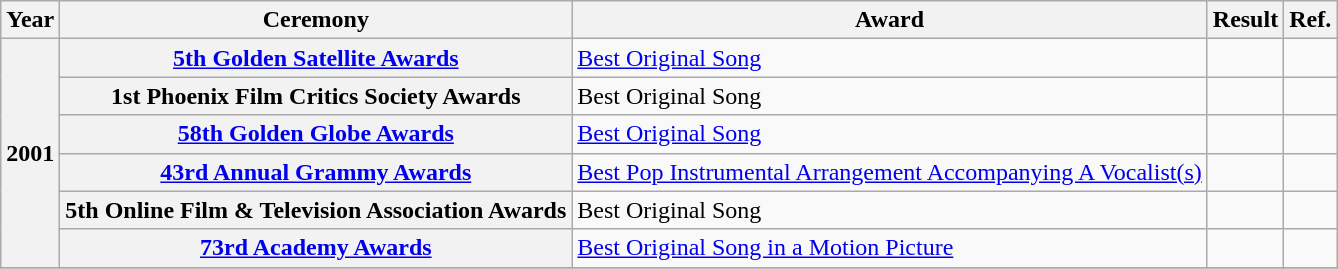<table class="wikitable plainrowheaders">
<tr>
<th>Year</th>
<th>Ceremony</th>
<th>Award</th>
<th>Result</th>
<th>Ref.</th>
</tr>
<tr>
<th scope="row" rowspan="6">2001</th>
<th scope="row"><a href='#'>5th Golden Satellite Awards</a></th>
<td><a href='#'>Best Original Song</a></td>
<td></td>
<td style="text-align:center;"></td>
</tr>
<tr>
<th scope="row">1st Phoenix Film Critics Society Awards</th>
<td>Best Original Song</td>
<td></td>
<td style="text-align:center;"></td>
</tr>
<tr>
<th scope="row"><a href='#'>58th Golden Globe Awards</a></th>
<td><a href='#'>Best Original Song</a></td>
<td></td>
<td style="text-align:center;"></td>
</tr>
<tr>
<th scope="row"><a href='#'>43rd Annual Grammy Awards</a></th>
<td><a href='#'>Best Pop Instrumental Arrangement Accompanying A Vocalist(s)</a></td>
<td></td>
<td align="center"></td>
</tr>
<tr>
<th scope="row">5th Online Film & Television Association Awards</th>
<td>Best Original Song</td>
<td></td>
<td style="text-align:center;"></td>
</tr>
<tr>
<th scope="row"><a href='#'>73rd Academy Awards</a></th>
<td><a href='#'>Best Original Song in a Motion Picture</a></td>
<td></td>
<td style="text-align:center;"></td>
</tr>
<tr>
</tr>
</table>
